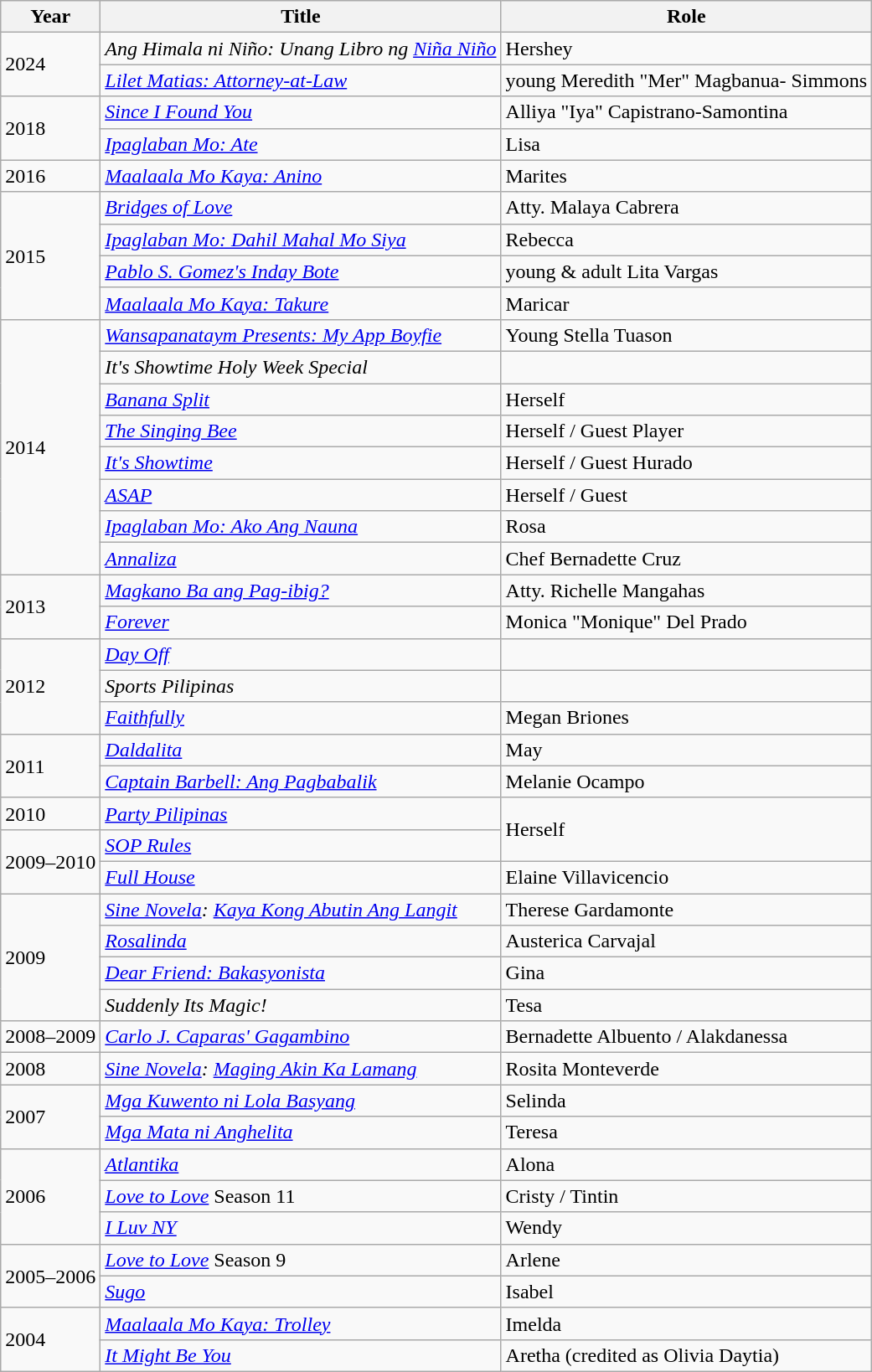<table class="wikitable">
<tr>
<th>Year</th>
<th>Title</th>
<th>Role</th>
</tr>
<tr>
<td rowspan="2">2024</td>
<td><em>Ang Himala ni Niño: Unang Libro ng <a href='#'>Niña Niño</a></em></td>
<td>Hershey</td>
</tr>
<tr>
<td><em><a href='#'>Lilet Matias: Attorney-at-Law</a></em></td>
<td>young Meredith "Mer" Magbanua- Simmons</td>
</tr>
<tr>
<td rowspan="2">2018</td>
<td><em><a href='#'>Since I Found You</a></em></td>
<td>Alliya "Iya" Capistrano-Samontina</td>
</tr>
<tr>
<td><em><a href='#'>Ipaglaban Mo: Ate</a></em></td>
<td>Lisa</td>
</tr>
<tr>
<td>2016</td>
<td><em> <a href='#'>Maalaala Mo Kaya: Anino</a></em></td>
<td>Marites</td>
</tr>
<tr>
<td rowspan="4">2015</td>
<td><em><a href='#'>Bridges of Love</a></em></td>
<td>Atty. Malaya Cabrera</td>
</tr>
<tr>
<td><em><a href='#'>Ipaglaban Mo: Dahil Mahal Mo Siya</a></em></td>
<td>Rebecca</td>
</tr>
<tr>
<td><em><a href='#'>Pablo S. Gomez's Inday Bote</a></em></td>
<td>young & adult Lita Vargas</td>
</tr>
<tr>
<td><em> <a href='#'>Maalaala Mo Kaya: Takure</a></em></td>
<td>Maricar</td>
</tr>
<tr>
<td rowspan="8">2014</td>
<td><em><a href='#'>Wansapanataym Presents: My App Boyfie</a></em></td>
<td>Young Stella Tuason</td>
</tr>
<tr>
<td><em>It's Showtime Holy Week Special</em></td>
<td></td>
</tr>
<tr>
<td><em><a href='#'>Banana Split</a></em></td>
<td>Herself</td>
</tr>
<tr>
<td><em><a href='#'>The Singing Bee</a></em></td>
<td>Herself / Guest Player</td>
</tr>
<tr>
<td><em><a href='#'>It's Showtime</a></em></td>
<td>Herself / Guest Hurado</td>
</tr>
<tr>
<td><em><a href='#'>ASAP</a></em></td>
<td>Herself / Guest</td>
</tr>
<tr>
<td><em><a href='#'>Ipaglaban Mo: Ako Ang Nauna</a></em></td>
<td>Rosa</td>
</tr>
<tr>
<td><em><a href='#'>Annaliza</a></em></td>
<td>Chef Bernadette Cruz</td>
</tr>
<tr>
<td rowspan="2">2013</td>
<td><em><a href='#'>Magkano Ba ang Pag-ibig?</a></em></td>
<td>Atty. Richelle Mangahas</td>
</tr>
<tr>
<td><em><a href='#'>Forever</a></em></td>
<td>Monica "Monique" Del Prado</td>
</tr>
<tr>
<td rowspan="3">2012</td>
<td><em><a href='#'>Day Off</a></em></td>
<td></td>
</tr>
<tr>
<td><em>Sports Pilipinas</em></td>
</tr>
<tr>
<td><em><a href='#'>Faithfully</a></em></td>
<td>Megan Briones</td>
</tr>
<tr>
<td rowspan="2">2011</td>
<td><em><a href='#'>Daldalita</a></em></td>
<td>May</td>
</tr>
<tr>
<td><em><a href='#'>Captain Barbell: Ang Pagbabalik</a></em></td>
<td>Melanie Ocampo</td>
</tr>
<tr>
<td>2010</td>
<td><em><a href='#'>Party Pilipinas</a></em></td>
<td rowspan="2">Herself</td>
</tr>
<tr>
<td rowspan="2">2009–2010</td>
<td><em><a href='#'>SOP Rules</a></em></td>
</tr>
<tr>
<td><em><a href='#'>Full House</a></em></td>
<td>Elaine Villavicencio</td>
</tr>
<tr>
<td rowspan="4">2009</td>
<td><em><a href='#'>Sine Novela</a>: <a href='#'>Kaya Kong Abutin Ang Langit</a></em></td>
<td>Therese Gardamonte</td>
</tr>
<tr>
<td><em><a href='#'>Rosalinda</a></em></td>
<td>Austerica Carvajal</td>
</tr>
<tr>
<td><em><a href='#'>Dear Friend: Bakasyonista</a></em></td>
<td>Gina</td>
</tr>
<tr>
<td><em>Suddenly Its Magic!</em></td>
<td>Tesa</td>
</tr>
<tr>
<td>2008–2009</td>
<td><em><a href='#'>Carlo J. Caparas' Gagambino</a></em></td>
<td>Bernadette Albuento / Alakdanessa</td>
</tr>
<tr>
<td>2008</td>
<td><em><a href='#'>Sine Novela</a>: <a href='#'>Maging Akin Ka Lamang</a></em></td>
<td>Rosita Monteverde</td>
</tr>
<tr>
<td rowspan="2">2007</td>
<td><em><a href='#'>Mga Kuwento ni Lola Basyang</a></em></td>
<td>Selinda</td>
</tr>
<tr>
<td><em><a href='#'>Mga Mata ni Anghelita</a></em></td>
<td>Teresa</td>
</tr>
<tr>
<td rowspan="3">2006</td>
<td><em><a href='#'>Atlantika</a></em></td>
<td>Alona</td>
</tr>
<tr>
<td><em><a href='#'>Love to Love</a></em> Season 11</td>
<td>Cristy / Tintin</td>
</tr>
<tr>
<td><em><a href='#'>I Luv NY</a></em></td>
<td>Wendy</td>
</tr>
<tr>
<td rowspan="2">2005–2006</td>
<td><em><a href='#'>Love to Love</a></em> Season 9</td>
<td>Arlene</td>
</tr>
<tr>
<td><em><a href='#'>Sugo</a></em></td>
<td>Isabel</td>
</tr>
<tr>
<td rowspan="2">2004</td>
<td><em> <a href='#'>Maalaala Mo Kaya: Trolley</a></em></td>
<td>Imelda</td>
</tr>
<tr>
<td><em><a href='#'>It Might Be You</a></em></td>
<td>Aretha (credited as Olivia Daytia)</td>
</tr>
</table>
